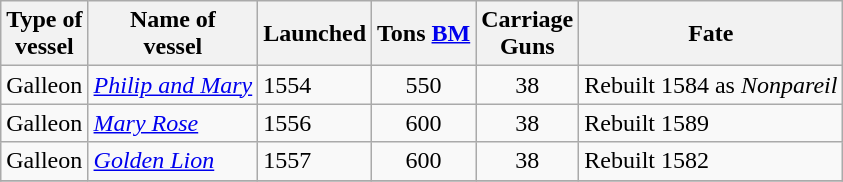<table class="sortable wikitable">
<tr>
<th>Type of <br>vessel</th>
<th>Name of<br>vessel</th>
<th>Launched</th>
<th>Tons <a href='#'>BM</a></th>
<th>Carriage <br> Guns</th>
<th>Fate</th>
</tr>
<tr>
<td>Galleon</td>
<td><a href='#'><em>Philip and Mary</em></a></td>
<td>1554</td>
<td align="center">550</td>
<td align="center">38</td>
<td>Rebuilt 1584 as  <em>Nonpareil</em></td>
</tr>
<tr>
<td>Galleon</td>
<td><a href='#'><em>Mary Rose</em></a></td>
<td>1556</td>
<td align="center">600</td>
<td align="center">38</td>
<td>Rebuilt 1589</td>
</tr>
<tr>
<td>Galleon</td>
<td><a href='#'><em>Golden Lion</em></a></td>
<td>1557</td>
<td align="center">600</td>
<td align="center">38</td>
<td>Rebuilt 1582</td>
</tr>
<tr>
</tr>
</table>
